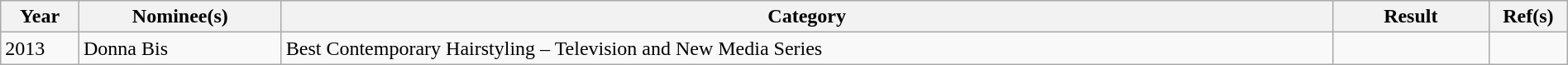<table class="wikitable" width=100%>
<tr>
<th width=5%>Year</th>
<th>Nominee(s)</th>
<th>Category</th>
<th width=10%>Result</th>
<th width=5%>Ref(s)</th>
</tr>
<tr>
<td>2013</td>
<td>Donna Bis</td>
<td>Best Contemporary Hairstyling – Television and New Media Series</td>
<td></td>
<td></td>
</tr>
</table>
